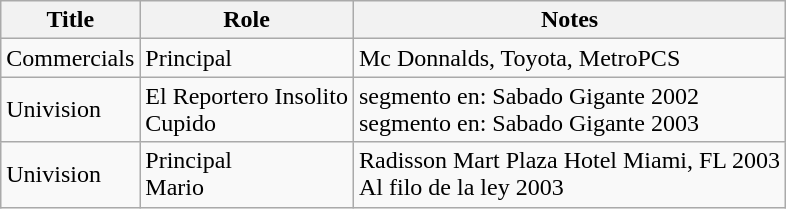<table class="wikitable sortable">
<tr>
<th>Title</th>
<th>Role</th>
<th class="unsortable">Notes</th>
</tr>
<tr>
<td>Commercials</td>
<td>Principal</td>
<td>Mc Donnalds, Toyota, MetroPCS</td>
</tr>
<tr>
<td>Univision</td>
<td>El Reportero Insolito<br>Cupido</td>
<td>segmento en:  Sabado Gigante 2002<br>segmento en:   Sabado Gigante 2003</td>
</tr>
<tr>
<td>Univision</td>
<td>Principal<br>Mario</td>
<td>Radisson Mart Plaza Hotel Miami, FL 2003<br>Al filo de la ley 2003</td>
</tr>
</table>
